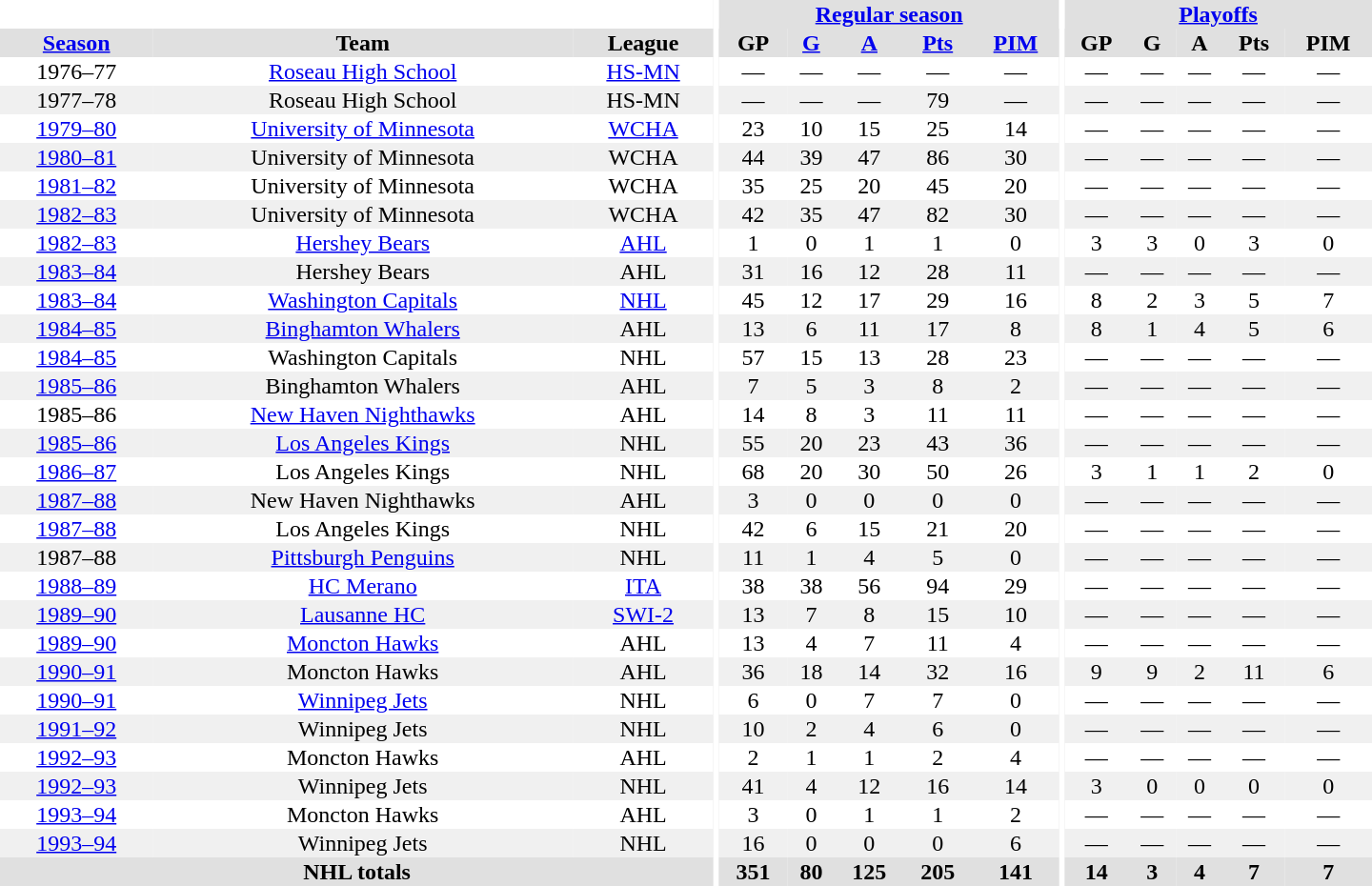<table border="0" cellpadding="1" cellspacing="0" style="text-align:center; width:60em">
<tr bgcolor="#e0e0e0">
<th colspan="3" bgcolor="#ffffff"></th>
<th rowspan="100" bgcolor="#ffffff"></th>
<th colspan="5"><a href='#'>Regular season</a></th>
<th rowspan="100" bgcolor="#ffffff"></th>
<th colspan="5"><a href='#'>Playoffs</a></th>
</tr>
<tr bgcolor="#e0e0e0">
<th><a href='#'>Season</a></th>
<th>Team</th>
<th>League</th>
<th>GP</th>
<th><a href='#'>G</a></th>
<th><a href='#'>A</a></th>
<th><a href='#'>Pts</a></th>
<th><a href='#'>PIM</a></th>
<th>GP</th>
<th>G</th>
<th>A</th>
<th>Pts</th>
<th>PIM</th>
</tr>
<tr>
<td>1976–77</td>
<td><a href='#'>Roseau High School</a></td>
<td><a href='#'>HS-MN</a></td>
<td>—</td>
<td>—</td>
<td>—</td>
<td>—</td>
<td>—</td>
<td>—</td>
<td>—</td>
<td>—</td>
<td>—</td>
<td>—</td>
</tr>
<tr bgcolor="#f0f0f0">
<td>1977–78</td>
<td>Roseau High School</td>
<td>HS-MN</td>
<td>—</td>
<td>—</td>
<td>—</td>
<td>79</td>
<td>—</td>
<td>—</td>
<td>—</td>
<td>—</td>
<td>—</td>
<td>—</td>
</tr>
<tr>
<td><a href='#'>1979–80</a></td>
<td><a href='#'>University of Minnesota</a></td>
<td><a href='#'>WCHA</a></td>
<td>23</td>
<td>10</td>
<td>15</td>
<td>25</td>
<td>14</td>
<td>—</td>
<td>—</td>
<td>—</td>
<td>—</td>
<td>—</td>
</tr>
<tr bgcolor="#f0f0f0">
<td><a href='#'>1980–81</a></td>
<td>University of Minnesota</td>
<td>WCHA</td>
<td>44</td>
<td>39</td>
<td>47</td>
<td>86</td>
<td>30</td>
<td>—</td>
<td>—</td>
<td>—</td>
<td>—</td>
<td>—</td>
</tr>
<tr>
<td><a href='#'>1981–82</a></td>
<td>University of Minnesota</td>
<td>WCHA</td>
<td>35</td>
<td>25</td>
<td>20</td>
<td>45</td>
<td>20</td>
<td>—</td>
<td>—</td>
<td>—</td>
<td>—</td>
<td>—</td>
</tr>
<tr bgcolor="#f0f0f0">
<td><a href='#'>1982–83</a></td>
<td>University of Minnesota</td>
<td>WCHA</td>
<td>42</td>
<td>35</td>
<td>47</td>
<td>82</td>
<td>30</td>
<td>—</td>
<td>—</td>
<td>—</td>
<td>—</td>
<td>—</td>
</tr>
<tr>
<td><a href='#'>1982–83</a></td>
<td><a href='#'>Hershey Bears</a></td>
<td><a href='#'>AHL</a></td>
<td>1</td>
<td>0</td>
<td>1</td>
<td>1</td>
<td>0</td>
<td>3</td>
<td>3</td>
<td>0</td>
<td>3</td>
<td>0</td>
</tr>
<tr bgcolor="#f0f0f0">
<td><a href='#'>1983–84</a></td>
<td>Hershey Bears</td>
<td>AHL</td>
<td>31</td>
<td>16</td>
<td>12</td>
<td>28</td>
<td>11</td>
<td>—</td>
<td>—</td>
<td>—</td>
<td>—</td>
<td>—</td>
</tr>
<tr>
<td><a href='#'>1983–84</a></td>
<td><a href='#'>Washington Capitals</a></td>
<td><a href='#'>NHL</a></td>
<td>45</td>
<td>12</td>
<td>17</td>
<td>29</td>
<td>16</td>
<td>8</td>
<td>2</td>
<td>3</td>
<td>5</td>
<td>7</td>
</tr>
<tr bgcolor="#f0f0f0">
<td><a href='#'>1984–85</a></td>
<td><a href='#'>Binghamton Whalers</a></td>
<td>AHL</td>
<td>13</td>
<td>6</td>
<td>11</td>
<td>17</td>
<td>8</td>
<td>8</td>
<td>1</td>
<td>4</td>
<td>5</td>
<td>6</td>
</tr>
<tr>
<td><a href='#'>1984–85</a></td>
<td>Washington Capitals</td>
<td>NHL</td>
<td>57</td>
<td>15</td>
<td>13</td>
<td>28</td>
<td>23</td>
<td>—</td>
<td>—</td>
<td>—</td>
<td>—</td>
<td>—</td>
</tr>
<tr bgcolor="#f0f0f0">
<td><a href='#'>1985–86</a></td>
<td>Binghamton Whalers</td>
<td>AHL</td>
<td>7</td>
<td>5</td>
<td>3</td>
<td>8</td>
<td>2</td>
<td>—</td>
<td>—</td>
<td>—</td>
<td>—</td>
<td>—</td>
</tr>
<tr>
<td>1985–86</td>
<td><a href='#'>New Haven Nighthawks</a></td>
<td>AHL</td>
<td>14</td>
<td>8</td>
<td>3</td>
<td>11</td>
<td>11</td>
<td>—</td>
<td>—</td>
<td>—</td>
<td>—</td>
<td>—</td>
</tr>
<tr bgcolor="#f0f0f0">
<td><a href='#'>1985–86</a></td>
<td><a href='#'>Los Angeles Kings</a></td>
<td>NHL</td>
<td>55</td>
<td>20</td>
<td>23</td>
<td>43</td>
<td>36</td>
<td>—</td>
<td>—</td>
<td>—</td>
<td>—</td>
<td>—</td>
</tr>
<tr>
<td><a href='#'>1986–87</a></td>
<td>Los Angeles Kings</td>
<td>NHL</td>
<td>68</td>
<td>20</td>
<td>30</td>
<td>50</td>
<td>26</td>
<td>3</td>
<td>1</td>
<td>1</td>
<td>2</td>
<td>0</td>
</tr>
<tr bgcolor="#f0f0f0">
<td><a href='#'>1987–88</a></td>
<td>New Haven Nighthawks</td>
<td>AHL</td>
<td>3</td>
<td>0</td>
<td>0</td>
<td>0</td>
<td>0</td>
<td>—</td>
<td>—</td>
<td>—</td>
<td>—</td>
<td>—</td>
</tr>
<tr>
<td><a href='#'>1987–88</a></td>
<td>Los Angeles Kings</td>
<td>NHL</td>
<td>42</td>
<td>6</td>
<td>15</td>
<td>21</td>
<td>20</td>
<td>—</td>
<td>—</td>
<td>—</td>
<td>—</td>
<td>—</td>
</tr>
<tr bgcolor="#f0f0f0">
<td>1987–88</td>
<td><a href='#'>Pittsburgh Penguins</a></td>
<td>NHL</td>
<td>11</td>
<td>1</td>
<td>4</td>
<td>5</td>
<td>0</td>
<td>—</td>
<td>—</td>
<td>—</td>
<td>—</td>
<td>—</td>
</tr>
<tr>
<td><a href='#'>1988–89</a></td>
<td><a href='#'>HC Merano</a></td>
<td><a href='#'>ITA</a></td>
<td>38</td>
<td>38</td>
<td>56</td>
<td>94</td>
<td>29</td>
<td>—</td>
<td>—</td>
<td>—</td>
<td>—</td>
<td>—</td>
</tr>
<tr bgcolor="#f0f0f0">
<td><a href='#'>1989–90</a></td>
<td><a href='#'>Lausanne HC</a></td>
<td><a href='#'>SWI-2</a></td>
<td>13</td>
<td>7</td>
<td>8</td>
<td>15</td>
<td>10</td>
<td>—</td>
<td>—</td>
<td>—</td>
<td>—</td>
<td>—</td>
</tr>
<tr>
<td><a href='#'>1989–90</a></td>
<td><a href='#'>Moncton Hawks</a></td>
<td>AHL</td>
<td>13</td>
<td>4</td>
<td>7</td>
<td>11</td>
<td>4</td>
<td>—</td>
<td>—</td>
<td>—</td>
<td>—</td>
<td>—</td>
</tr>
<tr bgcolor="#f0f0f0">
<td><a href='#'>1990–91</a></td>
<td>Moncton Hawks</td>
<td>AHL</td>
<td>36</td>
<td>18</td>
<td>14</td>
<td>32</td>
<td>16</td>
<td>9</td>
<td>9</td>
<td>2</td>
<td>11</td>
<td>6</td>
</tr>
<tr>
<td><a href='#'>1990–91</a></td>
<td><a href='#'>Winnipeg Jets</a></td>
<td>NHL</td>
<td>6</td>
<td>0</td>
<td>7</td>
<td>7</td>
<td>0</td>
<td>—</td>
<td>—</td>
<td>—</td>
<td>—</td>
<td>—</td>
</tr>
<tr bgcolor="#f0f0f0">
<td><a href='#'>1991–92</a></td>
<td>Winnipeg Jets</td>
<td>NHL</td>
<td>10</td>
<td>2</td>
<td>4</td>
<td>6</td>
<td>0</td>
<td>—</td>
<td>—</td>
<td>—</td>
<td>—</td>
<td>—</td>
</tr>
<tr>
<td><a href='#'>1992–93</a></td>
<td>Moncton Hawks</td>
<td>AHL</td>
<td>2</td>
<td>1</td>
<td>1</td>
<td>2</td>
<td>4</td>
<td>—</td>
<td>—</td>
<td>—</td>
<td>—</td>
<td>—</td>
</tr>
<tr bgcolor="#f0f0f0">
<td><a href='#'>1992–93</a></td>
<td>Winnipeg Jets</td>
<td>NHL</td>
<td>41</td>
<td>4</td>
<td>12</td>
<td>16</td>
<td>14</td>
<td>3</td>
<td>0</td>
<td>0</td>
<td>0</td>
<td>0</td>
</tr>
<tr>
<td><a href='#'>1993–94</a></td>
<td>Moncton Hawks</td>
<td>AHL</td>
<td>3</td>
<td>0</td>
<td>1</td>
<td>1</td>
<td>2</td>
<td>—</td>
<td>—</td>
<td>—</td>
<td>—</td>
<td>—</td>
</tr>
<tr bgcolor="#f0f0f0">
<td><a href='#'>1993–94</a></td>
<td>Winnipeg Jets</td>
<td>NHL</td>
<td>16</td>
<td>0</td>
<td>0</td>
<td>0</td>
<td>6</td>
<td>—</td>
<td>—</td>
<td>—</td>
<td>—</td>
<td>—</td>
</tr>
<tr bgcolor="#e0e0e0">
<th colspan="3">NHL totals</th>
<th>351</th>
<th>80</th>
<th>125</th>
<th>205</th>
<th>141</th>
<th>14</th>
<th>3</th>
<th>4</th>
<th>7</th>
<th>7</th>
</tr>
</table>
